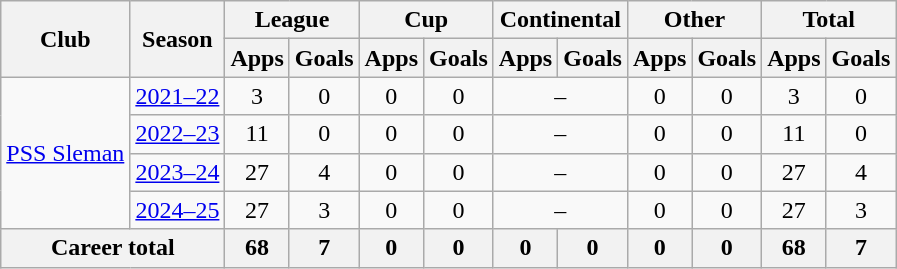<table class="wikitable" style="text-align: center">
<tr>
<th rowspan="2">Club</th>
<th rowspan="2">Season</th>
<th colspan="2">League</th>
<th colspan="2">Cup</th>
<th colspan="2">Continental</th>
<th colspan="2">Other</th>
<th colspan="2">Total</th>
</tr>
<tr>
<th>Apps</th>
<th>Goals</th>
<th>Apps</th>
<th>Goals</th>
<th>Apps</th>
<th>Goals</th>
<th>Apps</th>
<th>Goals</th>
<th>Apps</th>
<th>Goals</th>
</tr>
<tr>
<td rowspan="4"><a href='#'>PSS Sleman</a></td>
<td><a href='#'>2021–22</a></td>
<td>3</td>
<td>0</td>
<td>0</td>
<td>0</td>
<td colspan="2">–</td>
<td>0</td>
<td>0</td>
<td>3</td>
<td>0</td>
</tr>
<tr>
<td><a href='#'>2022–23</a></td>
<td>11</td>
<td>0</td>
<td>0</td>
<td>0</td>
<td colspan=2>–</td>
<td>0</td>
<td>0</td>
<td>11</td>
<td>0</td>
</tr>
<tr>
<td><a href='#'>2023–24</a></td>
<td>27</td>
<td>4</td>
<td>0</td>
<td>0</td>
<td colspan="2">–</td>
<td>0</td>
<td>0</td>
<td>27</td>
<td>4</td>
</tr>
<tr>
<td><a href='#'>2024–25</a></td>
<td>27</td>
<td>3</td>
<td>0</td>
<td>0</td>
<td colspan="2">–</td>
<td>0</td>
<td>0</td>
<td>27</td>
<td>3</td>
</tr>
<tr>
<th colspan=2>Career total</th>
<th>68</th>
<th>7</th>
<th>0</th>
<th>0</th>
<th>0</th>
<th>0</th>
<th>0</th>
<th>0</th>
<th>68</th>
<th>7</th>
</tr>
</table>
